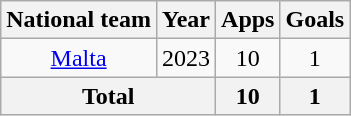<table class="wikitable" style="text-align:center">
<tr>
<th>National team</th>
<th>Year</th>
<th>Apps</th>
<th>Goals</th>
</tr>
<tr>
<td rowspan="1"><a href='#'>Malta</a></td>
<td>2023</td>
<td>10</td>
<td>1</td>
</tr>
<tr>
<th colspan="2">Total</th>
<th>10</th>
<th>1</th>
</tr>
</table>
